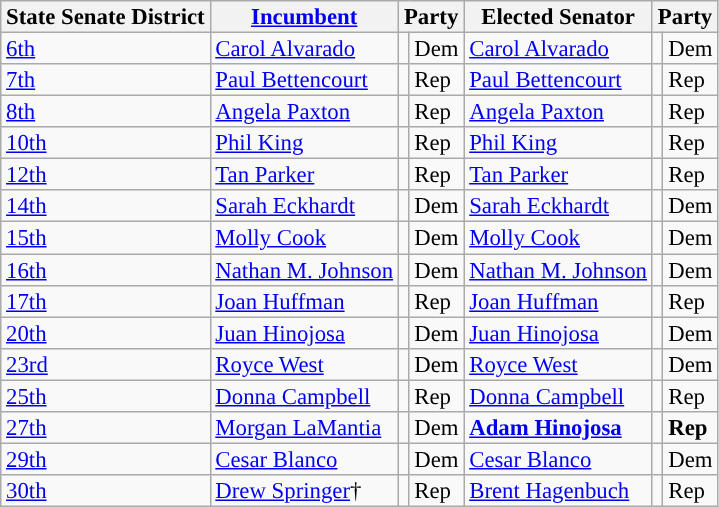<table class="sortable wikitable" style="font-size:95%;line-height:14px;">
<tr>
<th class="unsortable">State Senate District</th>
<th class="unsortable"><a href='#'>Incumbent</a></th>
<th colspan="2">Party</th>
<th class="unsortable">Elected Senator</th>
<th colspan="2">Party</th>
</tr>
<tr>
<td><a href='#'>6th</a></td>
<td><a href='#'>Carol Alvarado</a></td>
<td style="background:"></td>
<td>Dem</td>
<td><a href='#'>Carol Alvarado</a></td>
<td style="background:"></td>
<td>Dem</td>
</tr>
<tr>
<td><a href='#'>7th</a></td>
<td><a href='#'>Paul Bettencourt</a></td>
<td style="background:"></td>
<td>Rep</td>
<td><a href='#'>Paul Bettencourt</a></td>
<td style="background:"></td>
<td>Rep</td>
</tr>
<tr>
<td><a href='#'>8th</a></td>
<td><a href='#'>Angela Paxton</a></td>
<td style="background:"></td>
<td>Rep</td>
<td><a href='#'>Angela Paxton</a></td>
<td style="background:"></td>
<td>Rep</td>
</tr>
<tr>
<td><a href='#'>10th</a></td>
<td><a href='#'>Phil King</a></td>
<td style="background:"></td>
<td>Rep</td>
<td><a href='#'>Phil King</a></td>
<td style="background:"></td>
<td>Rep</td>
</tr>
<tr>
<td><a href='#'>12th</a></td>
<td><a href='#'>Tan Parker</a></td>
<td style="background:"></td>
<td>Rep</td>
<td><a href='#'>Tan Parker</a></td>
<td style="background:"></td>
<td>Rep</td>
</tr>
<tr>
<td><a href='#'>14th</a></td>
<td><a href='#'>Sarah Eckhardt</a></td>
<td style="background:"></td>
<td>Dem</td>
<td><a href='#'>Sarah Eckhardt</a></td>
<td style="background:"></td>
<td>Dem</td>
</tr>
<tr>
<td><a href='#'>15th</a></td>
<td><a href='#'>Molly Cook</a></td>
<td style="background:"></td>
<td>Dem</td>
<td><a href='#'>Molly Cook</a></td>
<td style="background:"></td>
<td>Dem</td>
</tr>
<tr>
<td><a href='#'>16th</a></td>
<td><a href='#'>Nathan M. Johnson</a></td>
<td style="background:"></td>
<td>Dem</td>
<td><a href='#'>Nathan M. Johnson</a></td>
<td style="background:"></td>
<td>Dem</td>
</tr>
<tr>
<td><a href='#'>17th</a></td>
<td><a href='#'>Joan Huffman</a></td>
<td style="background:"></td>
<td>Rep</td>
<td><a href='#'>Joan Huffman</a></td>
<td style="background:"></td>
<td>Rep</td>
</tr>
<tr>
<td><a href='#'>20th</a></td>
<td><a href='#'>Juan Hinojosa</a></td>
<td style="background:"></td>
<td>Dem</td>
<td><a href='#'>Juan Hinojosa</a></td>
<td style="background:"></td>
<td>Dem</td>
</tr>
<tr>
<td><a href='#'>23rd</a></td>
<td><a href='#'>Royce West</a></td>
<td style="background:"></td>
<td>Dem</td>
<td><a href='#'>Royce West</a></td>
<td style="background:"></td>
<td>Dem</td>
</tr>
<tr>
<td><a href='#'>25th</a></td>
<td><a href='#'>Donna Campbell</a></td>
<td style="background:"></td>
<td>Rep</td>
<td><a href='#'>Donna Campbell</a></td>
<td style="background:"></td>
<td>Rep</td>
</tr>
<tr>
<td><a href='#'>27th</a></td>
<td><a href='#'>Morgan LaMantia</a></td>
<td style="background:"></td>
<td>Dem</td>
<td><strong><a href='#'>Adam Hinojosa</a></strong></td>
<td style="background:"></td>
<td><strong>Rep</strong></td>
</tr>
<tr>
<td><a href='#'>29th</a></td>
<td><a href='#'>Cesar Blanco</a></td>
<td style="background:"></td>
<td>Dem</td>
<td><a href='#'>Cesar Blanco</a></td>
<td style="background:"></td>
<td>Dem</td>
</tr>
<tr>
<td><a href='#'>30th</a></td>
<td><a href='#'>Drew Springer</a>†</td>
<td style="background:"></td>
<td>Rep</td>
<td><a href='#'>Brent Hagenbuch</a></td>
<td style="background:"></td>
<td>Rep</td>
</tr>
</table>
